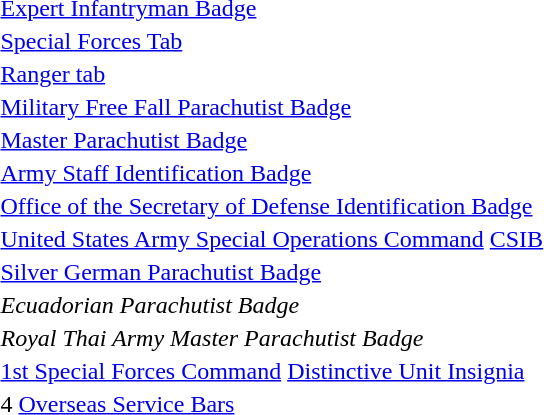<table>
<tr>
<td> <a href='#'>Expert Infantryman Badge</a></td>
</tr>
<tr>
<td> <a href='#'>Special Forces Tab</a></td>
</tr>
<tr>
<td> <a href='#'>Ranger tab</a></td>
</tr>
<tr>
<td> <a href='#'>Military Free Fall Parachutist Badge</a></td>
</tr>
<tr>
<td> <a href='#'>Master Parachutist Badge</a></td>
</tr>
<tr>
<td> <a href='#'>Army Staff Identification Badge</a></td>
</tr>
<tr>
<td> <a href='#'>Office of the Secretary of Defense Identification Badge</a></td>
</tr>
<tr>
<td> <a href='#'>United States Army Special Operations Command</a> <a href='#'>CSIB</a></td>
</tr>
<tr>
<td> <a href='#'>Silver German Parachutist Badge</a></td>
</tr>
<tr>
<td><em>Ecuadorian Parachutist Badge</em></td>
</tr>
<tr>
<td> <em>Royal Thai Army Master Parachutist Badge</em></td>
</tr>
<tr>
<td> <a href='#'>1st Special Forces Command</a> <a href='#'>Distinctive Unit Insignia</a></td>
</tr>
<tr>
<td> 4 <a href='#'>Overseas Service Bars</a></td>
</tr>
</table>
